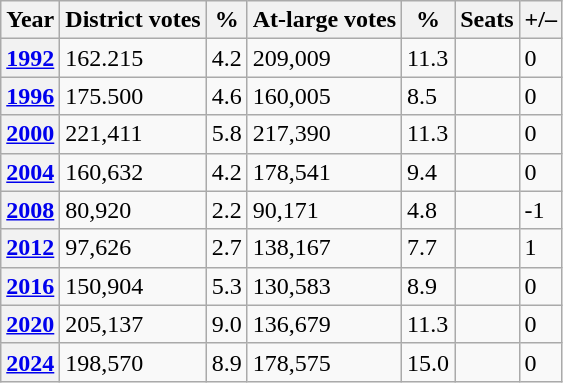<table class=wikitable>
<tr>
<th>Year</th>
<th>District votes</th>
<th>%</th>
<th>At-large votes</th>
<th>%</th>
<th>Seats</th>
<th>+/–</th>
</tr>
<tr>
<th><a href='#'>1992</a></th>
<td>162.215</td>
<td>4.2</td>
<td>209,009</td>
<td>11.3</td>
<td></td>
<td> 0</td>
</tr>
<tr>
<th><a href='#'>1996</a></th>
<td>175.500</td>
<td>4.6</td>
<td>160,005</td>
<td>8.5</td>
<td></td>
<td> 0</td>
</tr>
<tr>
<th><a href='#'>2000</a></th>
<td>221,411</td>
<td>5.8</td>
<td>217,390</td>
<td>11.3</td>
<td></td>
<td> 0</td>
</tr>
<tr>
<th><a href='#'>2004</a></th>
<td>160,632</td>
<td>4.2</td>
<td>178,541</td>
<td>9.4</td>
<td></td>
<td> 0</td>
</tr>
<tr>
<th><a href='#'>2008</a></th>
<td>80,920</td>
<td>2.2</td>
<td>90,171</td>
<td>4.8</td>
<td></td>
<td> -1</td>
</tr>
<tr>
<th><a href='#'>2012</a></th>
<td>97,626</td>
<td>2.7</td>
<td>138,167</td>
<td>7.7</td>
<td></td>
<td> 1</td>
</tr>
<tr>
<th><a href='#'>2016</a></th>
<td>150,904</td>
<td>5.3</td>
<td>130,583</td>
<td>8.9</td>
<td></td>
<td> 0</td>
</tr>
<tr>
<th><a href='#'>2020</a></th>
<td>205,137</td>
<td>9.0</td>
<td>136,679</td>
<td>11.3</td>
<td></td>
<td> 0</td>
</tr>
<tr>
<th><a href='#'>2024</a></th>
<td>198,570</td>
<td>8.9</td>
<td>178,575</td>
<td>15.0</td>
<td></td>
<td> 0</td>
</tr>
</table>
